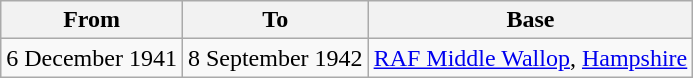<table class="wikitable">
<tr>
<th>From</th>
<th>To</th>
<th>Base</th>
</tr>
<tr>
<td>6 December 1941</td>
<td>8 September 1942</td>
<td><a href='#'>RAF Middle Wallop</a>, <a href='#'>Hampshire</a></td>
</tr>
</table>
